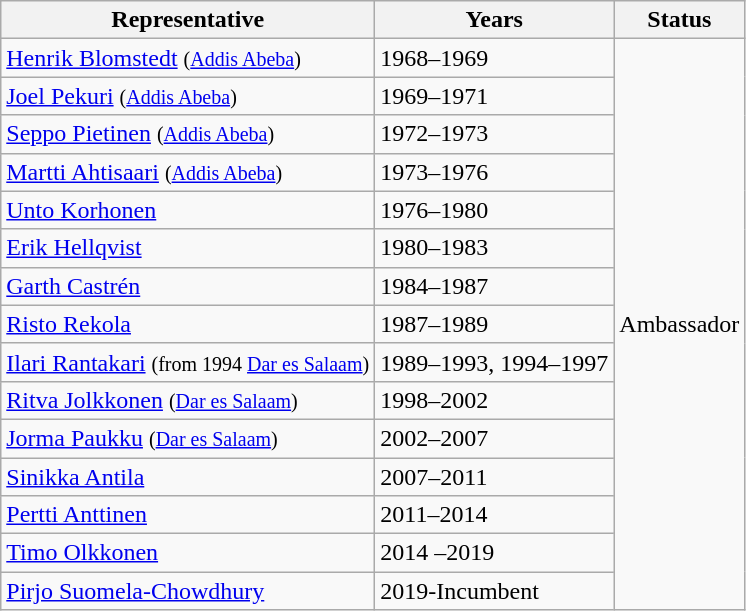<table class="wikitable sortable">
<tr>
<th>Representative</th>
<th>Years</th>
<th>Status</th>
</tr>
<tr>
<td><a href='#'>Henrik Blomstedt</a> <small>(<a href='#'>Addis Abeba</a>)</small></td>
<td>1968–1969</td>
<td rowspan="15">Ambassador</td>
</tr>
<tr>
<td><a href='#'>Joel Pekuri</a> <small>(<a href='#'>Addis Abeba</a>)</small></td>
<td>1969–1971</td>
</tr>
<tr>
<td><a href='#'>Seppo Pietinen</a> <small>(<a href='#'>Addis Abeba</a>)</small></td>
<td>1972–1973</td>
</tr>
<tr>
<td><a href='#'>Martti Ahtisaari</a> <small>(<a href='#'>Addis Abeba</a>)</small></td>
<td>1973–1976</td>
</tr>
<tr>
<td><a href='#'>Unto Korhonen</a></td>
<td>1976–1980</td>
</tr>
<tr>
<td><a href='#'>Erik Hellqvist</a></td>
<td>1980–1983</td>
</tr>
<tr>
<td><a href='#'>Garth Castrén</a></td>
<td>1984–1987</td>
</tr>
<tr>
<td><a href='#'>Risto Rekola</a></td>
<td>1987–1989</td>
</tr>
<tr>
<td><a href='#'>Ilari Rantakari</a> <small>(from 1994 <a href='#'>Dar es Salaam</a>)</small></td>
<td>1989–1993, 1994–1997</td>
</tr>
<tr>
<td><a href='#'>Ritva Jolkkonen</a> <small>(<a href='#'>Dar es Salaam</a>)</small></td>
<td>1998–2002</td>
</tr>
<tr>
<td><a href='#'>Jorma Paukku</a> <small>(<a href='#'>Dar es Salaam</a>)</small></td>
<td>2002–2007</td>
</tr>
<tr>
<td><a href='#'>Sinikka Antila</a></td>
<td>2007–2011</td>
</tr>
<tr>
<td><a href='#'>Pertti Anttinen</a></td>
<td>2011–2014</td>
</tr>
<tr>
<td><a href='#'>Timo Olkkonen</a></td>
<td>2014 –2019</td>
</tr>
<tr>
<td><a href='#'>Pirjo Suomela-Chowdhury</a></td>
<td>2019-Incumbent</td>
</tr>
</table>
